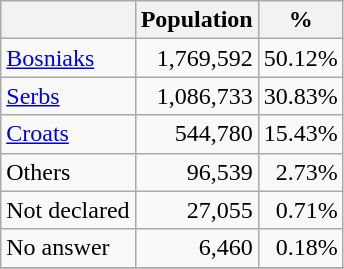<table class="wikitable">
<tr>
<th></th>
<th>Population</th>
<th>%</th>
</tr>
<tr>
<td><a href='#'>Bosniaks</a></td>
<td align=right>1,769,592</td>
<td align=right>50.12%</td>
</tr>
<tr>
<td align=left><a href='#'>Serbs</a></td>
<td align=right>1,086,733</td>
<td align=right>30.83%</td>
</tr>
<tr>
<td align=left><a href='#'>Croats</a></td>
<td align=right>544,780</td>
<td align=right>15.43%</td>
</tr>
<tr>
<td align=left>Others</td>
<td align=right>96,539</td>
<td align=right>2.73%</td>
</tr>
<tr>
<td align=left>Not declared</td>
<td align=right>27,055</td>
<td align=right>0.71%</td>
</tr>
<tr>
<td align=left>No answer</td>
<td align=right>6,460</td>
<td align=right>0.18%</td>
</tr>
<tr>
</tr>
</table>
